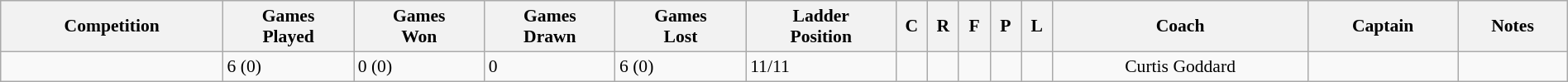<table class="wikitable" width="100%" style="font-size:90%">
<tr>
<th>Competition</th>
<th>Games<br>Played</th>
<th>Games<br>Won</th>
<th>Games<br>Drawn</th>
<th>Games<br>Lost</th>
<th>Ladder<br>Position</th>
<th width="2%">C</th>
<th width="2%">R</th>
<th width="2%">F</th>
<th width="2%">P</th>
<th width="2%">L</th>
<th>Coach</th>
<th>Captain</th>
<th>Notes</th>
</tr>
<tr>
<td></td>
<td>6 (0)</td>
<td>0 (0)</td>
<td>0</td>
<td>6 (0)</td>
<td>11/11</td>
<td></td>
<td></td>
<td></td>
<td></td>
<td></td>
<td rowspan="2" style="text-align:center;">Curtis Goddard</td>
<td rowspan="1"></td>
<td></td>
</tr>
</table>
